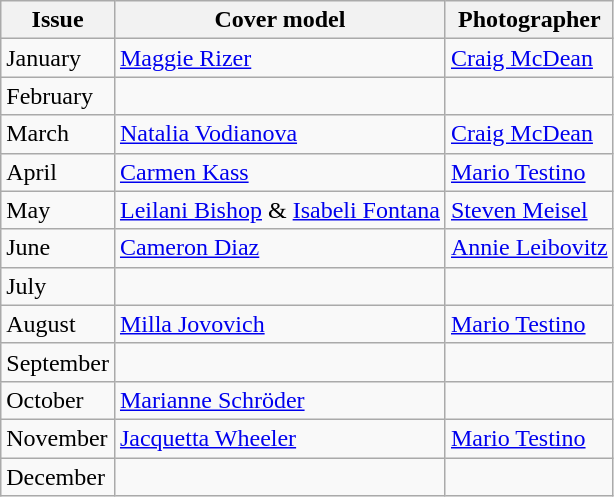<table class="sortable wikitable">
<tr>
<th>Issue</th>
<th>Cover model</th>
<th>Photographer</th>
</tr>
<tr>
<td>January</td>
<td><a href='#'>Maggie Rizer</a></td>
<td><a href='#'>Craig McDean</a></td>
</tr>
<tr>
<td>February</td>
<td></td>
<td></td>
</tr>
<tr>
<td>March</td>
<td><a href='#'>Natalia Vodianova</a></td>
<td><a href='#'>Craig McDean</a></td>
</tr>
<tr>
<td>April</td>
<td><a href='#'>Carmen Kass</a></td>
<td><a href='#'>Mario Testino</a></td>
</tr>
<tr>
<td>May</td>
<td><a href='#'>Leilani Bishop</a> & <a href='#'>Isabeli Fontana</a></td>
<td><a href='#'>Steven Meisel</a></td>
</tr>
<tr>
<td>June</td>
<td><a href='#'>Cameron Diaz</a></td>
<td><a href='#'>Annie Leibovitz</a></td>
</tr>
<tr>
<td>July</td>
<td></td>
<td></td>
</tr>
<tr>
<td>August</td>
<td><a href='#'>Milla Jovovich</a></td>
<td><a href='#'>Mario Testino</a></td>
</tr>
<tr>
<td>September</td>
<td></td>
<td></td>
</tr>
<tr>
<td>October</td>
<td><a href='#'>Marianne Schröder</a></td>
<td></td>
</tr>
<tr>
<td>November</td>
<td><a href='#'>Jacquetta Wheeler</a></td>
<td><a href='#'>Mario Testino</a></td>
</tr>
<tr>
<td>December</td>
<td></td>
<td></td>
</tr>
</table>
